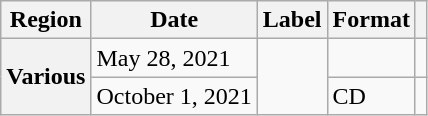<table class="wikitable plainrowheaders">
<tr>
<th scope="col">Region</th>
<th scope="col">Date</th>
<th scope="col">Label</th>
<th scope="col">Format</th>
<th scope="col"></th>
</tr>
<tr>
<th scope="row" rowspan="2">Various</th>
<td>May 28, 2021</td>
<td rowspan="2"></td>
<td></td>
<td></td>
</tr>
<tr>
<td>October 1, 2021</td>
<td>CD</td>
<td></td>
</tr>
</table>
